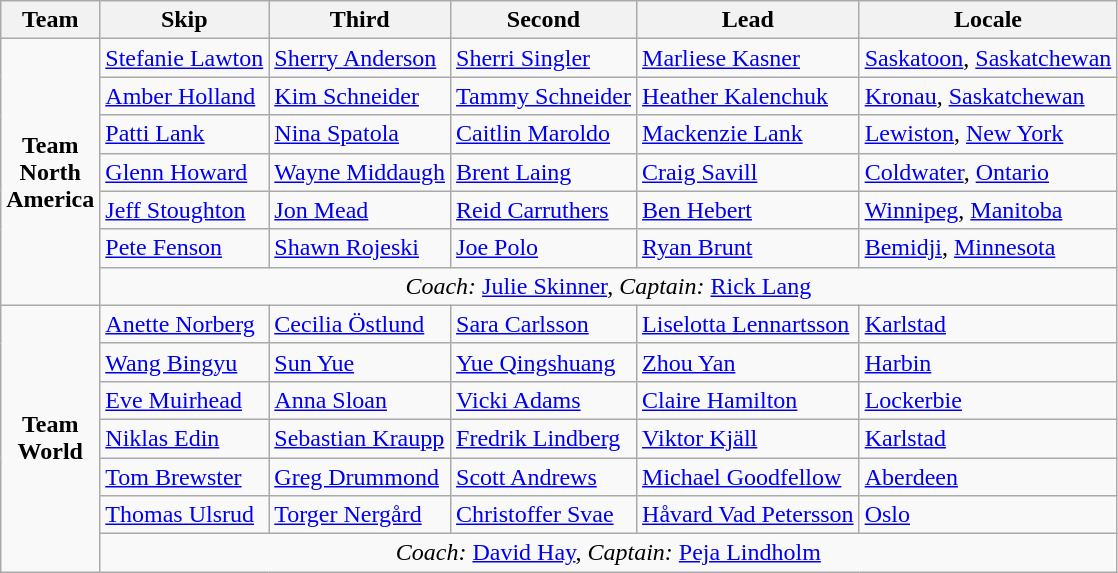<table class="wikitable">
<tr>
<th>Team</th>
<th>Skip</th>
<th>Third</th>
<th>Second</th>
<th>Lead</th>
<th>Locale</th>
</tr>
<tr>
<td rowspan=7 align=center><strong>Team <br> North <br> America</strong></td>
<td><a href='#'>Stefanie Lawton</a></td>
<td><a href='#'>Sherry Anderson</a></td>
<td><a href='#'>Sherri Singler</a></td>
<td><a href='#'>Marliese Kasner</a></td>
<td> <a href='#'>Saskatoon</a>, <a href='#'>Saskatchewan</a></td>
</tr>
<tr>
<td><a href='#'>Amber Holland</a></td>
<td><a href='#'>Kim Schneider</a></td>
<td><a href='#'>Tammy Schneider</a></td>
<td><a href='#'>Heather Kalenchuk</a></td>
<td> <a href='#'>Kronau</a>, <a href='#'>Saskatchewan</a></td>
</tr>
<tr>
<td><a href='#'>Patti Lank</a></td>
<td><a href='#'>Nina Spatola</a></td>
<td><a href='#'>Caitlin Maroldo</a></td>
<td><a href='#'>Mackenzie Lank</a></td>
<td> <a href='#'>Lewiston</a>, <a href='#'>New York</a></td>
</tr>
<tr>
<td><a href='#'>Glenn Howard</a></td>
<td><a href='#'>Wayne Middaugh</a></td>
<td><a href='#'>Brent Laing</a></td>
<td><a href='#'>Craig Savill</a></td>
<td> <a href='#'>Coldwater</a>, <a href='#'>Ontario</a></td>
</tr>
<tr>
<td><a href='#'>Jeff Stoughton</a></td>
<td><a href='#'>Jon Mead</a></td>
<td><a href='#'>Reid Carruthers</a></td>
<td><a href='#'>Ben Hebert</a></td>
<td> <a href='#'>Winnipeg</a>, <a href='#'>Manitoba</a></td>
</tr>
<tr>
<td><a href='#'>Pete Fenson</a></td>
<td><a href='#'>Shawn Rojeski</a></td>
<td><a href='#'>Joe Polo</a></td>
<td><a href='#'>Ryan Brunt</a></td>
<td> <a href='#'>Bemidji</a>, <a href='#'>Minnesota</a></td>
</tr>
<tr>
<td colspan=5 align=center><em>Coach:</em>  <a href='#'>Julie Skinner</a>, <em>Captain:</em>  <a href='#'>Rick Lang</a></td>
</tr>
<tr>
<td rowspan=7 align=center><strong>Team <br> World</strong></td>
<td><a href='#'>Anette Norberg</a></td>
<td><a href='#'>Cecilia Östlund</a></td>
<td><a href='#'>Sara Carlsson</a></td>
<td><a href='#'>Liselotta Lennartsson</a></td>
<td> <a href='#'>Karlstad</a></td>
</tr>
<tr>
<td><a href='#'>Wang Bingyu</a></td>
<td><a href='#'>Sun Yue</a></td>
<td><a href='#'>Yue Qingshuang</a></td>
<td><a href='#'>Zhou Yan</a></td>
<td> <a href='#'>Harbin</a></td>
</tr>
<tr>
<td><a href='#'>Eve Muirhead</a></td>
<td><a href='#'>Anna Sloan</a></td>
<td><a href='#'>Vicki Adams</a></td>
<td><a href='#'>Claire Hamilton</a></td>
<td> <a href='#'>Lockerbie</a></td>
</tr>
<tr>
<td><a href='#'>Niklas Edin</a></td>
<td><a href='#'>Sebastian Kraupp</a></td>
<td><a href='#'>Fredrik Lindberg</a></td>
<td><a href='#'>Viktor Kjäll</a></td>
<td> <a href='#'>Karlstad</a></td>
</tr>
<tr>
<td><a href='#'>Tom Brewster</a></td>
<td><a href='#'>Greg Drummond</a></td>
<td><a href='#'>Scott Andrews</a></td>
<td><a href='#'>Michael Goodfellow</a></td>
<td> <a href='#'>Aberdeen</a></td>
</tr>
<tr>
<td><a href='#'>Thomas Ulsrud</a></td>
<td><a href='#'>Torger Nergård</a></td>
<td><a href='#'>Christoffer Svae</a></td>
<td><a href='#'>Håvard Vad Petersson</a></td>
<td> <a href='#'>Oslo</a></td>
</tr>
<tr>
<td colspan=5 align=center><em>Coach:</em>  <a href='#'>David Hay</a>, <em>Captain:</em>  <a href='#'>Peja Lindholm</a></td>
</tr>
</table>
